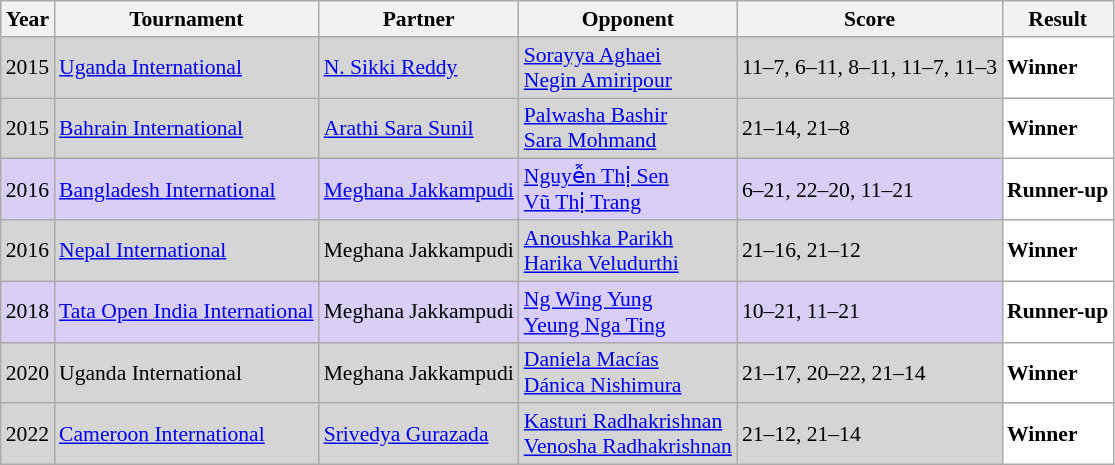<table class="sortable wikitable" style="font-size: 90%;">
<tr>
<th>Year</th>
<th>Tournament</th>
<th>Partner</th>
<th>Opponent</th>
<th>Score</th>
<th>Result</th>
</tr>
<tr style="background:#D5D5D5">
<td align="center">2015</td>
<td align="left"><a href='#'>Uganda International</a></td>
<td align="left"> <a href='#'>N. Sikki Reddy</a></td>
<td align="left"> <a href='#'>Sorayya Aghaei</a><br> <a href='#'>Negin Amiripour</a></td>
<td align="left">11–7, 6–11, 8–11, 11–7, 11–3</td>
<td style="text-align:left; background:white"> <strong>Winner</strong></td>
</tr>
<tr style="background:#D5D5D5">
<td align="center">2015</td>
<td align="left"><a href='#'>Bahrain International</a></td>
<td align="left"> <a href='#'>Arathi Sara Sunil</a></td>
<td align="left"> <a href='#'>Palwasha Bashir</a><br> <a href='#'>Sara Mohmand</a></td>
<td align="left">21–14, 21–8</td>
<td style="text-align:left; background:white"> <strong>Winner</strong></td>
</tr>
<tr style="background:#D8CEF6">
<td align="center">2016</td>
<td align="left"><a href='#'>Bangladesh International</a></td>
<td align="left"> <a href='#'>Meghana Jakkampudi</a></td>
<td align="left"> <a href='#'>Nguyễn Thị Sen</a><br> <a href='#'>Vũ Thị Trang</a></td>
<td align="left">6–21, 22–20, 11–21</td>
<td style="text-align:left; background:white"> <strong>Runner-up</strong></td>
</tr>
<tr style="background:#D5D5D5">
<td align="center">2016</td>
<td align="left"><a href='#'>Nepal International</a></td>
<td align="left"> Meghana Jakkampudi</td>
<td align="left"> <a href='#'>Anoushka Parikh</a><br> <a href='#'>Harika Veludurthi</a></td>
<td align="left">21–16, 21–12</td>
<td style="text-align:left; background:white"> <strong>Winner</strong></td>
</tr>
<tr style="background:#D8CEF6">
<td align="center">2018</td>
<td align="left"><a href='#'>Tata Open India International</a></td>
<td align="left"> Meghana Jakkampudi</td>
<td align="left"> <a href='#'>Ng Wing Yung</a><br> <a href='#'>Yeung Nga Ting</a></td>
<td align="left">10–21, 11–21</td>
<td style="text-align:left; background:white"> <strong>Runner-up</strong></td>
</tr>
<tr style="background:#D5D5D5">
<td align="center">2020</td>
<td align="left">Uganda International</td>
<td align="left"> Meghana Jakkampudi</td>
<td align="left"> <a href='#'>Daniela Macías</a> <br> <a href='#'>Dánica Nishimura</a></td>
<td align="left">21–17, 20–22, 21–14</td>
<td style="text-align:left; background:white"> <strong>Winner</strong></td>
</tr>
<tr style="background:#D5D5D5">
<td align="center">2022</td>
<td align="left"><a href='#'>Cameroon International</a></td>
<td align="left"> <a href='#'>Srivedya Gurazada</a></td>
<td align="left"> <a href='#'>Kasturi Radhakrishnan</a><br> <a href='#'>Venosha Radhakrishnan</a></td>
<td align="left">21–12, 21–14</td>
<td style="text-align:left; background:white"> <strong>Winner</strong></td>
</tr>
</table>
